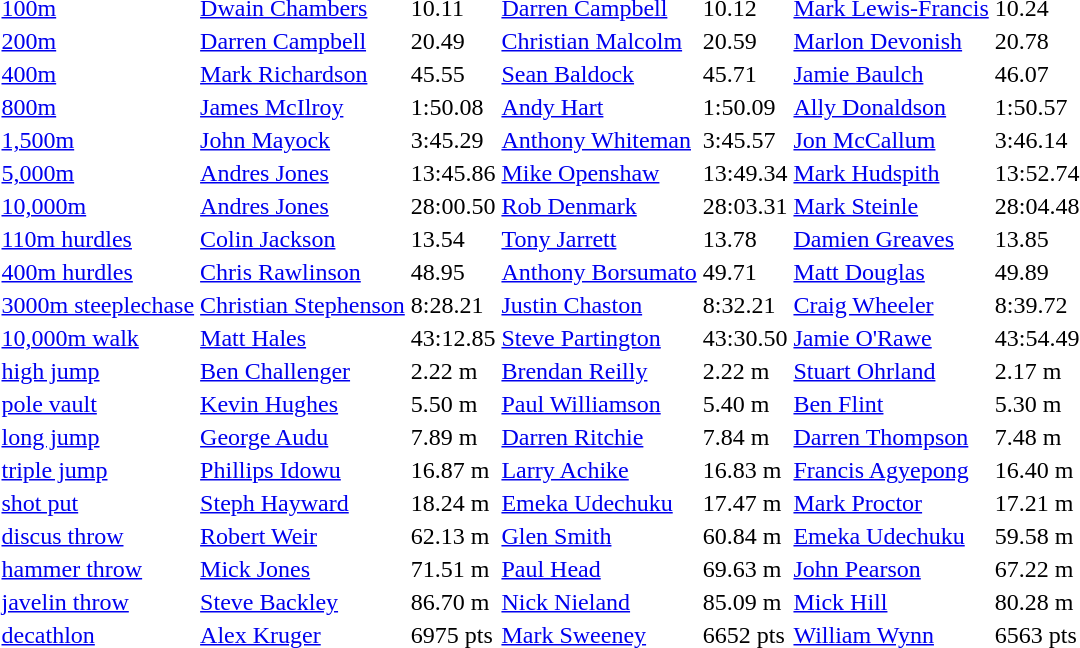<table>
<tr>
<td><a href='#'>100m</a></td>
<td><a href='#'>Dwain Chambers</a></td>
<td>10.11</td>
<td><a href='#'>Darren Campbell</a></td>
<td>10.12</td>
<td><a href='#'>Mark Lewis-Francis</a></td>
<td>10.24</td>
</tr>
<tr>
<td><a href='#'>200m</a></td>
<td><a href='#'>Darren Campbell</a></td>
<td>20.49</td>
<td> <a href='#'>Christian Malcolm</a></td>
<td>20.59</td>
<td><a href='#'>Marlon Devonish</a></td>
<td>20.78</td>
</tr>
<tr>
<td><a href='#'>400m</a></td>
<td><a href='#'>Mark Richardson</a></td>
<td>45.55</td>
<td><a href='#'>Sean Baldock</a></td>
<td>45.71</td>
<td> <a href='#'>Jamie Baulch</a></td>
<td>46.07</td>
</tr>
<tr>
<td><a href='#'>800m</a></td>
<td><a href='#'>James McIlroy</a></td>
<td>1:50.08</td>
<td><a href='#'>Andy Hart</a></td>
<td>1:50.09</td>
<td><a href='#'>Ally Donaldson</a></td>
<td>1:50.57</td>
</tr>
<tr>
<td><a href='#'>1,500m</a></td>
<td><a href='#'>John Mayock</a></td>
<td>3:45.29</td>
<td><a href='#'>Anthony Whiteman</a></td>
<td>3:45.57</td>
<td> <a href='#'>Jon McCallum</a></td>
<td>3:46.14</td>
</tr>
<tr>
<td><a href='#'>5,000m</a></td>
<td> <a href='#'>Andres Jones</a></td>
<td>13:45.86</td>
<td><a href='#'>Mike Openshaw</a></td>
<td>13:49.34</td>
<td><a href='#'>Mark Hudspith</a></td>
<td>13:52.74</td>
</tr>
<tr>
<td><a href='#'>10,000m</a></td>
<td> <a href='#'>Andres Jones</a></td>
<td>28:00.50</td>
<td><a href='#'>Rob Denmark</a></td>
<td>28:03.31</td>
<td><a href='#'>Mark Steinle</a></td>
<td>28:04.48</td>
</tr>
<tr>
<td><a href='#'>110m hurdles</a></td>
<td> <a href='#'>Colin Jackson</a></td>
<td>13.54</td>
<td><a href='#'>Tony Jarrett</a></td>
<td>13.78</td>
<td><a href='#'>Damien Greaves</a></td>
<td>13.85</td>
</tr>
<tr>
<td><a href='#'>400m hurdles</a></td>
<td><a href='#'>Chris Rawlinson</a></td>
<td>48.95</td>
<td><a href='#'>Anthony Borsumato</a></td>
<td>49.71</td>
<td><a href='#'>Matt Douglas</a></td>
<td>49.89</td>
</tr>
<tr>
<td><a href='#'>3000m steeplechase</a></td>
<td><a href='#'>Christian Stephenson</a></td>
<td>8:28.21</td>
<td><a href='#'>Justin Chaston</a></td>
<td>8:32.21</td>
<td><a href='#'>Craig Wheeler</a></td>
<td>8:39.72</td>
</tr>
<tr>
<td><a href='#'>10,000m walk</a></td>
<td><a href='#'>Matt Hales</a></td>
<td>43:12.85</td>
<td> <a href='#'>Steve Partington</a></td>
<td>43:30.50</td>
<td><a href='#'>Jamie O'Rawe</a></td>
<td>43:54.49</td>
</tr>
<tr>
<td><a href='#'>high jump</a></td>
<td><a href='#'>Ben Challenger</a></td>
<td>2.22 m</td>
<td> <a href='#'>Brendan Reilly</a></td>
<td>2.22 m</td>
<td><a href='#'>Stuart Ohrland</a></td>
<td>2.17 m</td>
</tr>
<tr>
<td><a href='#'>pole vault</a></td>
<td><a href='#'>Kevin Hughes</a></td>
<td>5.50 m</td>
<td><a href='#'>Paul Williamson</a></td>
<td>5.40 m</td>
<td><a href='#'>Ben Flint</a></td>
<td>5.30 m</td>
</tr>
<tr>
<td><a href='#'>long jump</a></td>
<td><a href='#'>George Audu</a></td>
<td>7.89 m</td>
<td> <a href='#'>Darren Ritchie</a></td>
<td>7.84 m</td>
<td><a href='#'>Darren Thompson</a></td>
<td>7.48 m</td>
</tr>
<tr>
<td><a href='#'>triple jump</a></td>
<td><a href='#'>Phillips Idowu</a></td>
<td>16.87 m</td>
<td><a href='#'>Larry Achike</a></td>
<td>16.83 m</td>
<td><a href='#'>Francis Agyepong</a></td>
<td>16.40 m</td>
</tr>
<tr>
<td><a href='#'>shot put</a></td>
<td> <a href='#'>Steph Hayward</a></td>
<td>18.24 m</td>
<td><a href='#'>Emeka Udechuku</a></td>
<td>17.47 m</td>
<td><a href='#'>Mark Proctor</a></td>
<td>17.21 m</td>
</tr>
<tr>
<td><a href='#'>discus throw</a></td>
<td><a href='#'>Robert Weir</a></td>
<td>62.13 m</td>
<td><a href='#'>Glen Smith</a></td>
<td>60.84 m</td>
<td><a href='#'>Emeka Udechuku</a></td>
<td>59.58 m</td>
</tr>
<tr>
<td><a href='#'>hammer throw</a></td>
<td><a href='#'>Mick Jones</a></td>
<td>71.51 m</td>
<td><a href='#'>Paul Head</a></td>
<td>69.63 m</td>
<td><a href='#'>John Pearson</a></td>
<td>67.22 m</td>
</tr>
<tr>
<td><a href='#'>javelin throw</a></td>
<td><a href='#'>Steve Backley</a></td>
<td>86.70 m</td>
<td><a href='#'>Nick Nieland</a></td>
<td>85.09 m</td>
<td><a href='#'>Mick Hill</a></td>
<td>80.28 m</td>
</tr>
<tr>
<td><a href='#'>decathlon</a></td>
<td><a href='#'>Alex Kruger</a></td>
<td>6975 pts</td>
<td><a href='#'>Mark Sweeney</a></td>
<td>6652 pts</td>
<td><a href='#'>William Wynn</a></td>
<td>6563 pts</td>
</tr>
</table>
